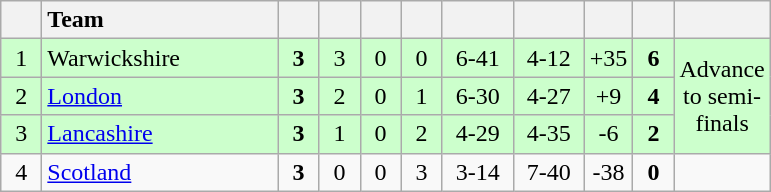<table class="wikitable" style="text-align:center">
<tr>
<th width="20"></th>
<th width="150" style="text-align:left;">Team</th>
<th width="20"></th>
<th width="20"></th>
<th width="20"></th>
<th width="20"></th>
<th width="40"></th>
<th width="40"></th>
<th width="20"></th>
<th width="20"></th>
<th width="20"></th>
</tr>
<tr style="background:#ccffcc">
<td>1</td>
<td style="text-align:left"> Warwickshire</td>
<td><strong>3</strong></td>
<td>3</td>
<td>0</td>
<td>0</td>
<td>6-41</td>
<td>4-12</td>
<td>+35</td>
<td><strong>6</strong></td>
<td rowspan="3">Advance to semi-finals</td>
</tr>
<tr style="background:#ccffcc">
<td>2</td>
<td style="text-align:left"> <a href='#'>London</a></td>
<td><strong>3</strong></td>
<td>2</td>
<td>0</td>
<td>1</td>
<td>6-30</td>
<td>4-27</td>
<td>+9</td>
<td><strong>4</strong></td>
</tr>
<tr style="background:#ccffcc">
<td>3</td>
<td style="text-align:left"> <a href='#'>Lancashire</a></td>
<td><strong>3</strong></td>
<td>1</td>
<td>0</td>
<td>2</td>
<td>4-29</td>
<td>4-35</td>
<td>-6</td>
<td><strong>2</strong></td>
</tr>
<tr>
<td>4</td>
<td style="text-align:left"> <a href='#'>Scotland</a></td>
<td><strong>3</strong></td>
<td>0</td>
<td>0</td>
<td>3</td>
<td>3-14</td>
<td>7-40</td>
<td>-38</td>
<td><strong>0</strong></td>
<td></td>
</tr>
</table>
